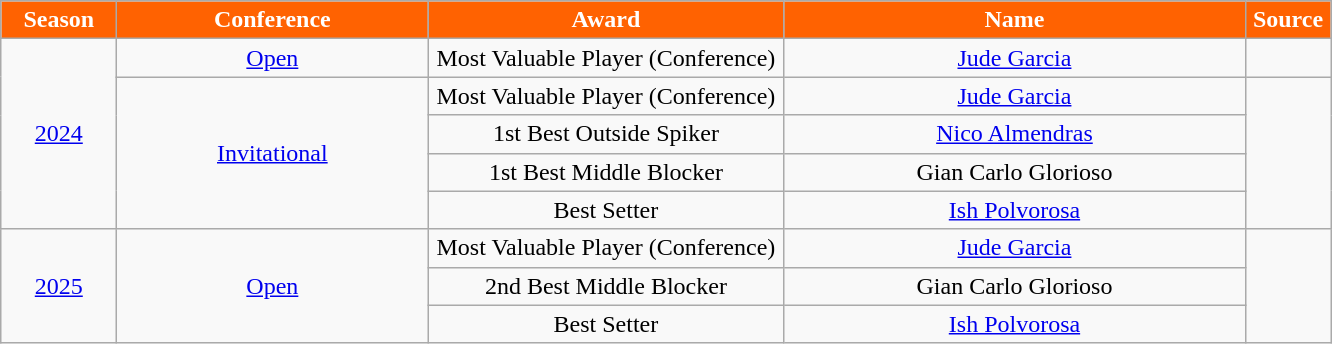<table class="wikitable">
<tr>
<th width=70px style="background: #FF6201; color: white; text-align: center"><strong>Season</strong></th>
<th width=200px style="background: #FF6201; color: white"><strong>Conference</strong></th>
<th width=230px style="background: #FF6201; color: white"><strong>Award</strong></th>
<th width=300px style="background: #FF6201; color: white"><strong>Name</strong></th>
<th width=50px style="background: #FF6201; color: white"><strong>Source</strong></th>
</tr>
<tr align=center>
<td rowspan=5><a href='#'>2024</a></td>
<td><a href='#'>Open</a></td>
<td>Most Valuable Player (Conference)</td>
<td><a href='#'>Jude Garcia</a></td>
<td></td>
</tr>
<tr align=center>
<td rowspan=4><a href='#'>Invitational</a></td>
<td>Most Valuable Player (Conference)</td>
<td><a href='#'>Jude Garcia</a></td>
<td rowspan=4></td>
</tr>
<tr align=center>
<td>1st Best Outside Spiker</td>
<td><a href='#'>Nico Almendras</a></td>
</tr>
<tr align=center>
<td>1st Best Middle Blocker</td>
<td>Gian Carlo Glorioso</td>
</tr>
<tr align=center>
<td>Best Setter</td>
<td><a href='#'>Ish Polvorosa</a></td>
</tr>
<tr align=center>
<td rowspan=4><a href='#'>2025</a></td>
<td rowspan=3><a href='#'>Open</a></td>
<td>Most Valuable Player (Conference)</td>
<td><a href='#'>Jude Garcia</a></td>
<td rowspan=3></td>
</tr>
<tr align=center>
<td>2nd Best Middle Blocker</td>
<td>Gian Carlo Glorioso</td>
</tr>
<tr align=center>
<td>Best Setter</td>
<td><a href='#'>Ish Polvorosa</a></td>
</tr>
</table>
